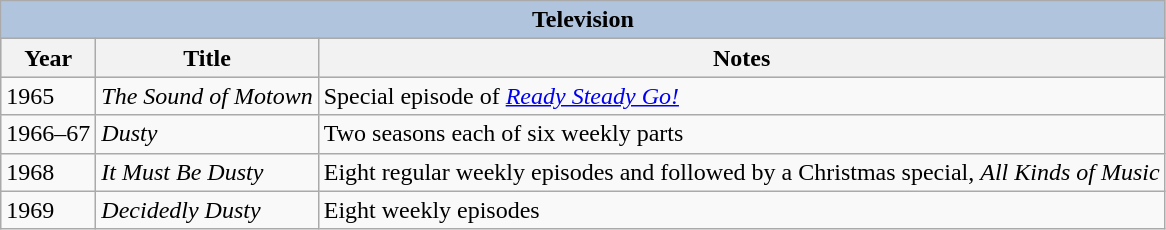<table class="wikitable">
<tr style="background:#ccc; text-align:center;">
<th colspan="3" style="background: LightSteelBlue;">Television</th>
</tr>
<tr style="background:#ccc; text-align:center;">
<th>Year</th>
<th>Title</th>
<th>Notes</th>
</tr>
<tr>
<td>1965</td>
<td><em>The Sound of Motown</em></td>
<td>Special episode of <em><a href='#'>Ready Steady Go!</a></em></td>
</tr>
<tr>
<td>1966–67</td>
<td><em>Dusty</em></td>
<td>Two seasons each of six weekly parts</td>
</tr>
<tr>
<td>1968</td>
<td><em>It Must Be Dusty</em></td>
<td>Eight regular weekly episodes and followed by a Christmas special, <em>All Kinds of Music</em></td>
</tr>
<tr>
<td>1969</td>
<td><em>Decidedly Dusty</em></td>
<td>Eight weekly episodes</td>
</tr>
</table>
